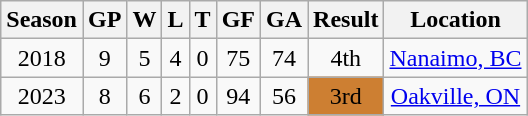<table class="wikitable">
<tr>
<th>Season</th>
<th>GP</th>
<th>W</th>
<th>L</th>
<th>T</th>
<th>GF</th>
<th>GA</th>
<th>Result</th>
<th>Location</th>
</tr>
<tr align="center">
<td>2018</td>
<td>9</td>
<td>5</td>
<td>4</td>
<td>0</td>
<td>75</td>
<td>74</td>
<td>4th</td>
<td><a href='#'>Nanaimo, BC</a></td>
</tr>
<tr align="center">
<td>2023</td>
<td>8</td>
<td>6</td>
<td>2</td>
<td>0</td>
<td>94</td>
<td>56</td>
<td bgcolor="CD7F32">3rd</td>
<td><a href='#'>Oakville, ON</a></td>
</tr>
</table>
